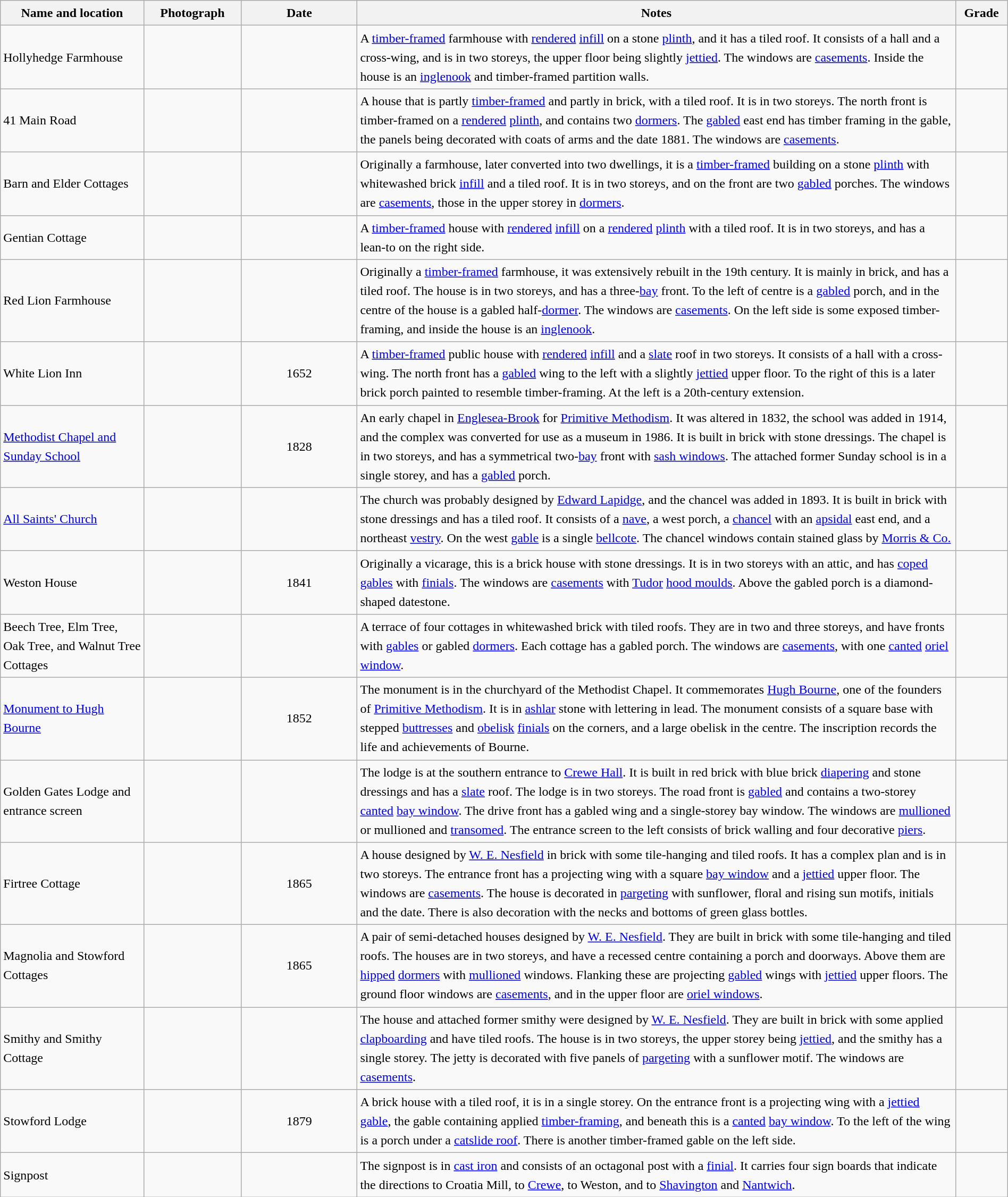<table class="wikitable sortable plainrowheaders" style="width:100%;border:0px;text-align:left;line-height:150%;">
<tr>
<th scope="col"  style="width:150px">Name and location</th>
<th scope="col"  style="width:100px" class="unsortable">Photograph</th>
<th scope="col"  style="width:120px">Date</th>
<th scope="col"  style="width:650px" class="unsortable">Notes</th>
<th scope="col"  style="width:50px">Grade</th>
</tr>
<tr>
<td>Hollyhedge Farmhouse<br><small></small></td>
<td></td>
<td align="center"></td>
<td>A <a href='#'>timber-framed</a> farmhouse with <a href='#'>rendered</a> <a href='#'>infill</a> on a stone <a href='#'>plinth</a>, and it has a tiled roof.  It consists of a hall and a cross-wing, and is in two storeys, the upper floor being slightly <a href='#'>jettied</a>.  The windows are <a href='#'>casements</a>.  Inside the house is an <a href='#'>inglenook</a> and timber-framed partition walls.</td>
<td align="center" ></td>
</tr>
<tr>
<td>41 Main Road<br><small></small></td>
<td></td>
<td align="center"></td>
<td>A house that is partly <a href='#'>timber-framed</a> and partly in brick, with a tiled roof.  It is in two storeys.  The north front is timber-framed on a <a href='#'>rendered</a> <a href='#'>plinth</a>, and contains two <a href='#'>dormers</a>.  The <a href='#'>gabled</a> east end has timber framing in the gable, the panels being decorated with coats of arms and the date 1881.  The windows are <a href='#'>casements</a>.</td>
<td align="center" ></td>
</tr>
<tr>
<td>Barn and Elder Cottages<br><small></small></td>
<td></td>
<td align="center"></td>
<td>Originally a farmhouse, later converted into two dwellings, it is a <a href='#'>timber-framed</a> building on a stone <a href='#'>plinth</a> with whitewashed brick <a href='#'>infill</a> and a tiled roof.  It is in two storeys, and on the front are two <a href='#'>gabled</a> porches.  The windows are <a href='#'>casements</a>, those in the upper storey in <a href='#'>dormers</a>.</td>
<td align="center" ></td>
</tr>
<tr>
<td>Gentian Cottage<br><small></small></td>
<td></td>
<td align="center"></td>
<td>A <a href='#'>timber-framed</a> house with <a href='#'>rendered</a> <a href='#'>infill</a> on a <a href='#'>rendered</a> <a href='#'>plinth</a> with a tiled roof.  It is in two storeys, and has a lean-to on the right side.</td>
<td align="center" ></td>
</tr>
<tr>
<td>Red Lion Farmhouse<br><small></small></td>
<td></td>
<td align="center"></td>
<td>Originally a <a href='#'>timber-framed</a> farmhouse, it was extensively rebuilt in the 19th century.  It is mainly in brick, and has a tiled roof.  The house is in two storeys, and has a three-<a href='#'>bay</a> front.  To the left of centre is a <a href='#'>gabled</a> porch, and in the centre of the house is a gabled half-<a href='#'>dormer</a>.  The windows are <a href='#'>casements</a>.  On the left side is some exposed timber-framing, and inside the house is an <a href='#'>inglenook</a>.</td>
<td align="center" ></td>
</tr>
<tr>
<td>White Lion Inn<br><small></small></td>
<td></td>
<td align="center">1652</td>
<td>A <a href='#'>timber-framed</a> public house with <a href='#'>rendered</a> <a href='#'>infill</a> and a <a href='#'>slate</a> roof in two storeys.  It consists of a hall with a cross-wing.  The north front has a <a href='#'>gabled</a> wing to the left with a slightly <a href='#'>jettied</a> upper floor.  To the right of this is a later brick porch painted to resemble timber-framing.  At the left is a 20th-century extension.</td>
<td align="center" ></td>
</tr>
<tr>
<td><a href='#'>Methodist Chapel and Sunday School</a><br><small></small></td>
<td></td>
<td align="center">1828</td>
<td>An early chapel in <a href='#'>Englesea-Brook</a> for <a href='#'>Primitive Methodism</a>.  It was altered in 1832, the school was added in 1914, and the complex was converted for use as a museum in 1986.  It is built in brick with stone dressings.  The chapel is in two storeys, and has a symmetrical two-<a href='#'>bay</a> front with <a href='#'>sash windows</a>.  The attached former Sunday school is in a single storey, and has a <a href='#'>gabled</a> porch.</td>
<td align="center" ></td>
</tr>
<tr>
<td><a href='#'>All Saints' Church</a><br><small></small></td>
<td></td>
<td align="center"></td>
<td>The church was probably designed by <a href='#'>Edward Lapidge</a>, and the chancel was added in 1893.  It is built in brick with stone dressings and has a tiled roof.  It consists of a <a href='#'>nave</a>, a west porch, a <a href='#'>chancel</a> with an <a href='#'>apsidal</a> east end, and a northeast <a href='#'>vestry</a>.  On the west <a href='#'>gable</a> is a single <a href='#'>bellcote</a>.  The chancel windows contain stained glass by <a href='#'>Morris & Co.</a></td>
<td align="center" ></td>
</tr>
<tr>
<td>Weston House<br><small></small></td>
<td></td>
<td align="center">1841</td>
<td>Originally a vicarage, this is a brick house with stone dressings.  It is in two storeys with an attic, and has <a href='#'>coped</a> <a href='#'>gables</a> with <a href='#'>finials</a>.  The windows are <a href='#'>casements</a> with <a href='#'>Tudor</a> <a href='#'>hood moulds</a>.  Above the gabled porch is a diamond-shaped datestone.</td>
<td align="center" ></td>
</tr>
<tr>
<td>Beech Tree, Elm Tree, Oak Tree, and Walnut Tree Cottages<br><small></small></td>
<td></td>
<td align="center"></td>
<td>A terrace of four cottages in whitewashed brick with tiled roofs.  They are in two and three storeys, and have fronts with <a href='#'>gables</a> or gabled <a href='#'>dormers</a>.  Each cottage has a gabled porch.  The windows are <a href='#'>casements</a>, with one <a href='#'>canted</a> <a href='#'>oriel window</a>.</td>
<td align="center" ></td>
</tr>
<tr>
<td><a href='#'>Monument to Hugh Bourne</a><br><small></small></td>
<td></td>
<td align="center">1852</td>
<td>The monument is in the churchyard of the Methodist Chapel.  It commemorates <a href='#'>Hugh Bourne</a>, one of the founders of <a href='#'>Primitive Methodism</a>.  It is in <a href='#'>ashlar</a> stone with lettering in lead.  The monument consists of a square base with stepped <a href='#'>buttresses</a> and <a href='#'>obelisk</a> <a href='#'>finials</a> on the corners, and a large obelisk in the centre.   The inscription records the life and achievements of Bourne.</td>
<td align="center" ></td>
</tr>
<tr>
<td>Golden Gates Lodge and entrance screen<br><small></small></td>
<td></td>
<td align="center"></td>
<td>The lodge is at the southern entrance to <a href='#'>Crewe Hall</a>.  It is built in red brick with blue brick <a href='#'>diapering</a> and stone dressings and has a <a href='#'>slate</a> roof.  The lodge is in two storeys.  The road front is <a href='#'>gabled</a> and contains a two-storey <a href='#'>canted</a> <a href='#'>bay window</a>. The drive front has a gabled wing and a single-storey bay window.  The windows are <a href='#'>mullioned</a> or mullioned and <a href='#'>transomed</a>.  The entrance screen to the left consists of brick walling and four decorative <a href='#'>piers</a>.</td>
<td align="center" ></td>
</tr>
<tr>
<td>Firtree Cottage<br><small></small></td>
<td></td>
<td align="center">1865</td>
<td>A house designed by <a href='#'>W. E. Nesfield</a> in brick with some tile-hanging and tiled roofs.  It has a complex plan and is in two storeys.  The entrance front has a projecting wing with a square <a href='#'>bay window</a> and a <a href='#'>jettied</a> upper floor.  The windows are <a href='#'>casements</a>.  The house is decorated in <a href='#'>pargeting</a> with sunflower, floral and rising sun motifs, initials and the date.  There is also decoration with the necks and bottoms of green glass bottles.</td>
<td align="center" ></td>
</tr>
<tr>
<td>Magnolia and Stowford Cottages<br><small></small></td>
<td></td>
<td align="center">1865</td>
<td>A pair of semi-detached houses designed by <a href='#'>W. E. Nesfield</a>.  They are built in brick with some tile-hanging and tiled roofs.  The houses are in two storeys, and have a recessed centre containing a porch and doorways.  Above them are <a href='#'>hipped</a> <a href='#'>dormers</a> with <a href='#'>mullioned</a> windows.  Flanking these are projecting <a href='#'>gabled</a> wings with <a href='#'>jettied</a> upper floors.  The ground floor windows are <a href='#'>casements</a>, and in the upper floor are <a href='#'>oriel windows</a>.</td>
<td align="center" ></td>
</tr>
<tr>
<td>Smithy and Smithy Cottage<br><small></small></td>
<td></td>
<td align="center"></td>
<td>The house and attached former smithy were designed by <a href='#'>W. E. Nesfield</a>.  They are built in brick with some applied <a href='#'>clapboarding</a> and have tiled roofs.  The house is in two storeys, the upper storey being <a href='#'>jettied</a>, and the smithy has a single storey.  The jetty is decorated with five panels of <a href='#'>pargeting</a> with a sunflower motif.  The windows are <a href='#'>casements</a>.</td>
<td align="center" ></td>
</tr>
<tr>
<td>Stowford Lodge<br><small></small></td>
<td></td>
<td align="center">1879</td>
<td>A brick house with a tiled roof, it is in a single storey.  On the entrance front is a projecting wing with a <a href='#'>jettied</a> <a href='#'>gable</a>, the gable containing applied <a href='#'>timber-framing</a>, and beneath this is a <a href='#'>canted</a> <a href='#'>bay window</a>.  To the left of the wing is a porch under a <a href='#'>catslide roof</a>.  There is another timber-framed gable on the left side.</td>
<td align="center" ></td>
</tr>
<tr>
<td>Signpost<br><small></small></td>
<td></td>
<td align="center"></td>
<td>The signpost is in <a href='#'>cast iron</a> and consists of an octagonal post with a <a href='#'>finial</a>.  It carries four sign boards that indicate the directions to Croatia Mill, to <a href='#'>Crewe</a>, to Weston, and to <a href='#'>Shavington</a> and <a href='#'>Nantwich</a>.</td>
<td align="center" ></td>
</tr>
<tr>
</tr>
</table>
